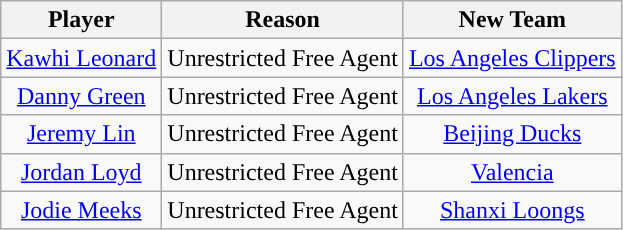<table class="wikitable sortable sortable" style="text-align: center">
<tr>
<th>Player</th>
<th>Reason</th>
<th>New Team</th>
</tr>
<tr>
<td><a href='#'>Kawhi Leonard</a></td>
<td>Unrestricted Free Agent</td>
<td><a href='#'>Los Angeles Clippers</a></td>
</tr>
<tr>
<td><a href='#'>Danny Green</a></td>
<td>Unrestricted Free Agent</td>
<td><a href='#'>Los Angeles Lakers</a></td>
</tr>
<tr>
<td><a href='#'>Jeremy Lin</a></td>
<td>Unrestricted Free Agent</td>
<td><a href='#'>Beijing Ducks</a></td>
</tr>
<tr>
<td><a href='#'>Jordan Loyd</a></td>
<td>Unrestricted Free Agent</td>
<td><a href='#'>Valencia</a></td>
</tr>
<tr>
<td><a href='#'>Jodie Meeks</a></td>
<td>Unrestricted Free Agent</td>
<td><a href='#'>Shanxi Loongs</a></td>
</tr>
</table>
